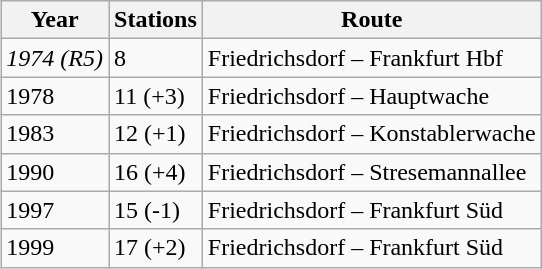<table class="wikitable" style="float:right; margin:1em">
<tr>
<th>Year</th>
<th>Stations</th>
<th>Route</th>
</tr>
<tr>
<td><em>1974 (R5)</em></td>
<td>8</td>
<td>Friedrichsdorf – Frankfurt Hbf</td>
</tr>
<tr>
<td>1978</td>
<td>11 (+3)</td>
<td>Friedrichsdorf – Hauptwache</td>
</tr>
<tr>
<td>1983</td>
<td>12 (+1)</td>
<td>Friedrichsdorf – Konstablerwache</td>
</tr>
<tr>
<td>1990</td>
<td>16 (+4)</td>
<td>Friedrichsdorf – Stresemannallee</td>
</tr>
<tr>
<td>1997</td>
<td>15 (-1)</td>
<td>Friedrichsdorf – Frankfurt Süd</td>
</tr>
<tr>
<td>1999</td>
<td>17 (+2)</td>
<td>Friedrichsdorf – Frankfurt Süd</td>
</tr>
</table>
